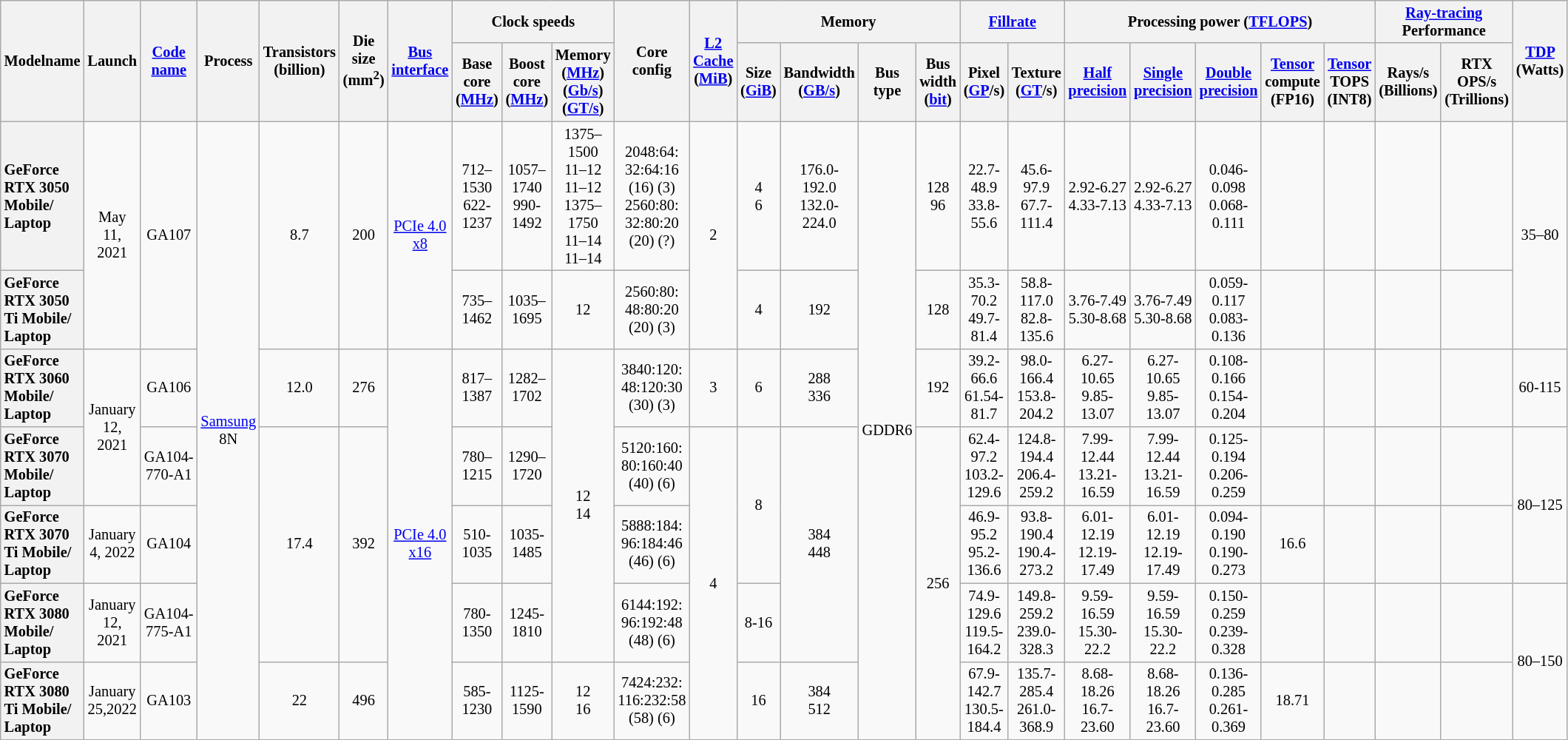<table class="mw-datatable wikitable sortable sort-under" style="font-size:85%; text-align:center;">
<tr>
<th rowspan="2" scope="col">Modelname</th>
<th rowspan="2" scope="col">Launch</th>
<th rowspan="2" scope="col"><a href='#'>Code name</a></th>
<th rowspan="2" scope="col">Process</th>
<th rowspan="2" scope="col">Transistors (billion)</th>
<th rowspan="2" scope="col">Die size (mm<sup>2</sup>)</th>
<th rowspan="2" scope="col"><a href='#'>Bus</a> <a href='#'>interface</a></th>
<th colspan="3" scope="colgroup">Clock speeds</th>
<th rowspan="2" scope="col">Core config<br></th>
<th rowspan="2" scope="col"><a href='#'>L2 Cache</a> (<a href='#'>MiB</a>)</th>
<th colspan="4" scope="colgroup">Memory</th>
<th colspan="2" scope="colgroup"><a href='#'>Fillrate</a></th>
<th colspan="5">Processing power (<a href='#'>TFLOPS</a>)</th>
<th colspan="2" scope="colgroup"><a href='#'>Ray-tracing</a> Performance</th>
<th rowspan="2" scope="col"><a href='#'>TDP</a> (Watts)</th>
</tr>
<tr>
<th scope="col">Base core (<a href='#'>MHz</a>)</th>
<th scope="col">Boost core (<a href='#'>MHz</a>)</th>
<th scope="col">Memory (<a href='#'>MHz</a>)<br>(<a href='#'>Gb/s</a>)<br>(<a href='#'>GT/s</a>)</th>
<th scope="col">Size (<a href='#'>GiB</a>)</th>
<th scope="col">Bandwidth (<a href='#'>GB/s</a>)</th>
<th scope="col">Bus type</th>
<th scope="col">Bus width (<a href='#'>bit</a>)</th>
<th scope="col">Pixel (<a href='#'>GP</a>/s)</th>
<th scope="col">Texture (<a href='#'>GT</a>/s)</th>
<th scope="col"><a href='#'>Half precision</a></th>
<th scope="col"><a href='#'>Single precision</a></th>
<th scope="col"><a href='#'>Double precision</a></th>
<th scope="col"><a href='#'>Tensor</a> compute (FP16)</th>
<th scope="col"><a href='#'>Tensor</a> TOPS (INT8)</th>
<th scope="col">Rays/s (Billions)</th>
<th scope="col">RTX OPS/s (Trillions)</th>
</tr>
<tr>
<th scope="row" style="text-align:left;">GeForce RTX 3050<br>Mobile/<br>Laptop</th>
<td rowspan="2">May 11, 2021</td>
<td rowspan="2">GA107</td>
<td rowspan="7"><a href='#'>Samsung</a> 8N</td>
<td rowspan="2">8.7</td>
<td rowspan="2">200</td>
<td rowspan="2"><a href='#'>PCIe 4.0 x8</a></td>
<td>712–1530<br>622-1237</td>
<td>1057–1740<br>990-1492</td>
<td>1375–1500<br>11–12<br>11–12<br>1375–1750<br>11–14<br>11–14</td>
<td>2048:64: 32:64:16<br>(16) (3)<br>2560:80: 32:80:20<br>(20) (?)</td>
<td rowspan="2">2</td>
<td>4<br>6</td>
<td>176.0-192.0<br>132.0-224.0</td>
<td rowspan="7">GDDR6</td>
<td>128<br>96</td>
<td>22.7-48.9<br>33.8-55.6<br></td>
<td>45.6-97.9<br>67.7-111.4</td>
<td>2.92-6.27<br>4.33-7.13</td>
<td>2.92-6.27<br>4.33-7.13</td>
<td>0.046-0.098<br>0.068-0.111</td>
<td></td>
<td></td>
<td></td>
<td></td>
<td rowspan="2">35–80</td>
</tr>
<tr>
<th scope="row" style="text-align:left;">GeForce<br>RTX 3050 <br>Ti Mobile/<br>Laptop</th>
<td>735–1462</td>
<td>1035–1695</td>
<td>12</td>
<td>2560:80: 48:80:20<br>(20) (3)</td>
<td>4</td>
<td>192</td>
<td>128</td>
<td>35.3-70.2<br>49.7-81.4</td>
<td>58.8-117.0<br>82.8-135.6</td>
<td>3.76-7.49<br>5.30-8.68</td>
<td>3.76-7.49<br>5.30-8.68</td>
<td>0.059-0.117<br>0.083-0.136</td>
<td></td>
<td></td>
<td></td>
</tr>
<tr>
<th scope="row" style="text-align:left;">GeForce RTX 3060 Mobile/<br>Laptop</th>
<td rowspan=2>January 12, 2021</td>
<td>GA106</td>
<td>12.0</td>
<td>276</td>
<td rowspan="5"><a href='#'>PCIe 4.0 x16</a></td>
<td>817–1387</td>
<td>1282–1702</td>
<td rowspan="4">12<br>14</td>
<td>3840:120: 48:120:30<br>(30) (3)</td>
<td>3</td>
<td>6</td>
<td>288<br>336</td>
<td>192</td>
<td>39.2-66.6<br>61.54-81.7</td>
<td>98.0-166.4<br>153.8-204.2</td>
<td>6.27-10.65<br>9.85-13.07</td>
<td>6.27-10.65<br>9.85-13.07</td>
<td>0.108-0.166<br>0.154-0.204</td>
<td></td>
<td></td>
<td></td>
<td></td>
<td>60-115</td>
</tr>
<tr>
<th scope="row" style="text-align:left;">GeForce<br>RTX 3070 Mobile/<br>Laptop</th>
<td>GA104-770-A1</td>
<td rowspan="3">17.4</td>
<td rowspan="3">392</td>
<td>780–1215</td>
<td>1290–1720</td>
<td>5120:160: 80:160:40<br>(40) (6)</td>
<td rowspan="4">4</td>
<td rowspan="2">8</td>
<td rowspan="3">384<br>448</td>
<td rowspan="4">256</td>
<td>62.4-97.2<br>103.2-129.6</td>
<td>124.8-194.4<br>206.4-259.2</td>
<td>7.99-12.44<br>13.21-16.59</td>
<td>7.99-12.44<br>13.21-16.59</td>
<td>0.125-0.194<br>0.206-0.259</td>
<td></td>
<td></td>
<td></td>
<td></td>
<td rowspan=2>80–125</td>
</tr>
<tr>
<th style="text-align:left;">GeForce RTX 3070<br>Ti Mobile/<br>Laptop</th>
<td>January 4, 2022</td>
<td>GA104</td>
<td>510-1035</td>
<td>1035-1485</td>
<td>5888:184: 96:184:46 <br>(46) (6)</td>
<td>46.9-95.2<br>95.2-136.6</td>
<td>93.8-190.4<br>190.4-273.2</td>
<td>6.01-12.19<br>12.19-17.49</td>
<td>6.01-12.19<br>12.19-17.49</td>
<td>0.094-0.190<br>0.190-0.273</td>
<td>16.6</td>
<td></td>
<td></td>
</tr>
<tr>
<th scope="row" style="text-align:left;">GeForce RTX 3080 Mobile/<br>Laptop</th>
<td>January 12, 2021</td>
<td>GA104-775-A1</td>
<td>780-1350</td>
<td>1245-1810</td>
<td>6144:192: 96:192:48<br>(48) (6)</td>
<td>8-16</td>
<td>74.9-129.6<br>119.5-164.2</td>
<td>149.8-259.2<br>239.0-328.3</td>
<td>9.59-16.59<br>15.30-22.2</td>
<td>9.59-16.59<br>15.30-22.2</td>
<td>0.150-0.259<br>0.239-0.328</td>
<td></td>
<td></td>
<td></td>
<td></td>
<td rowspan=2>80–150</td>
</tr>
<tr>
<th style="text-align:left;">GeForce RTX 3080<br>Ti Mobile/<br>Laptop</th>
<td>January 25,2022</td>
<td>GA103</td>
<td>22</td>
<td>496</td>
<td>585-1230</td>
<td>1125-1590</td>
<td>12<br>16</td>
<td>7424:232: 116:232:58 <br>(58) (6)</td>
<td>16</td>
<td>384<br>512</td>
<td>67.9-142.7<br>130.5-184.4</td>
<td>135.7-285.4<br>261.0-368.9</td>
<td>8.68-18.26<br>16.7-23.60</td>
<td>8.68-18.26<br>16.7-23.60</td>
<td>0.136-0.285<br>0.261-0.369</td>
<td>18.71</td>
<td></td>
<td></td>
</tr>
</table>
